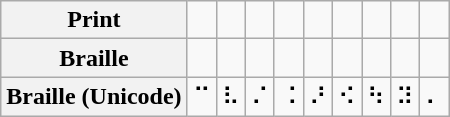<table class="wikitable" style="text-align:center">
<tr>
<th>Print</th>
<td><span></span></td>
<td><span></span></td>
<td><span></span></td>
<td><span></span></td>
<td><span></span></td>
<td><span></span></td>
<td><span></span></td>
<td><span></span></td>
<td><span></span></td>
</tr>
<tr>
<th>Braille</th>
<td></td>
<td></td>
<td></td>
<td></td>
<td></td>
<td></td>
<td></td>
<td></td>
<td></td>
</tr>
<tr>
<th>Braille (Unicode)</th>
<td>⠉</td>
<td>⠧</td>
<td>⠌</td>
<td>⠨</td>
<td>⠜</td>
<td>⠪</td>
<td>⠳</td>
<td>⠽</td>
<td>⠄</td>
</tr>
</table>
